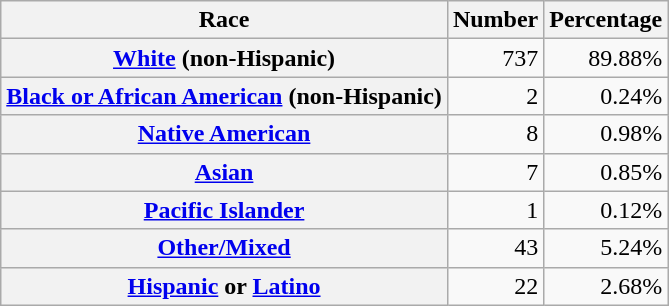<table class="wikitable" style="text-align:right">
<tr>
<th scope="col">Race</th>
<th scope="col">Number</th>
<th scope="col">Percentage</th>
</tr>
<tr>
<th scope="row"><a href='#'>White</a> (non-Hispanic)</th>
<td>737</td>
<td>89.88%</td>
</tr>
<tr>
<th scope="row"><a href='#'>Black or African American</a> (non-Hispanic)</th>
<td>2</td>
<td>0.24%</td>
</tr>
<tr>
<th scope="row"><a href='#'>Native American</a></th>
<td>8</td>
<td>0.98%</td>
</tr>
<tr>
<th scope="row"><a href='#'>Asian</a></th>
<td>7</td>
<td>0.85%</td>
</tr>
<tr>
<th scope="row"><a href='#'>Pacific Islander</a></th>
<td>1</td>
<td>0.12%</td>
</tr>
<tr>
<th scope="row"><a href='#'>Other/Mixed</a></th>
<td>43</td>
<td>5.24%</td>
</tr>
<tr>
<th scope="row"><a href='#'>Hispanic</a> or <a href='#'>Latino</a></th>
<td>22</td>
<td>2.68%</td>
</tr>
</table>
